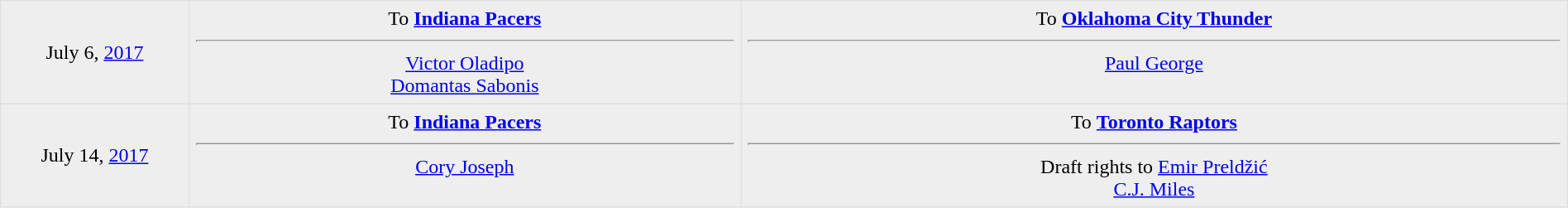<table border=1 style="border-collapse:collapse; text-align: center; width: 100%" bordercolor="#DFDFDF"  cellpadding="5">
<tr style="background:#eee;">
<td style="width:12%">July 6, <a href='#'>2017</a></td>
<td style="width:44; vertical-align:top;">To <strong><a href='#'>Indiana Pacers</a></strong><hr><a href='#'>Victor Oladipo</a><br><a href='#'>Domantas Sabonis</a></td>
<td style="width:44; vertical-align:top;">To <strong><a href='#'>Oklahoma City Thunder</a></strong><hr><a href='#'>Paul George</a></td>
</tr>
<tr style="background:#eee;">
<td style="width:12%">July 14, <a href='#'>2017</a></td>
<td style="width:44; vertical-align:top;">To <strong><a href='#'>Indiana Pacers</a></strong><hr><a href='#'>Cory Joseph</a></td>
<td style="width:44; vertical-align:top;">To <strong><a href='#'>Toronto Raptors</a></strong><hr>Draft rights to <a href='#'>Emir Preldžić</a> <br> <a href='#'>C.J. Miles</a></td>
</tr>
</table>
